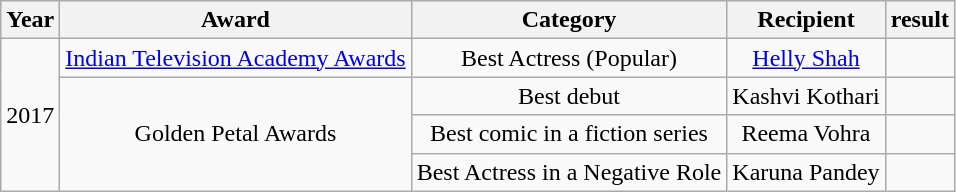<table class="wikitable sortable" style="text-align:center;">
<tr>
<th>Year</th>
<th>Award</th>
<th>Category</th>
<th>Recipient</th>
<th>result</th>
</tr>
<tr>
<td rowspan="4">2017</td>
<td><a href='#'>Indian Television Academy Awards</a></td>
<td>Best Actress (Popular)</td>
<td><a href='#'>Helly Shah</a></td>
<td></td>
</tr>
<tr>
<td rowspan="3">Golden Petal Awards</td>
<td>Best debut</td>
<td>Kashvi Kothari</td>
<td></td>
</tr>
<tr>
<td>Best comic in a fiction series</td>
<td>Reema Vohra</td>
<td></td>
</tr>
<tr>
<td>Best Actress in a Negative Role</td>
<td>Karuna Pandey</td>
<td></td>
</tr>
</table>
